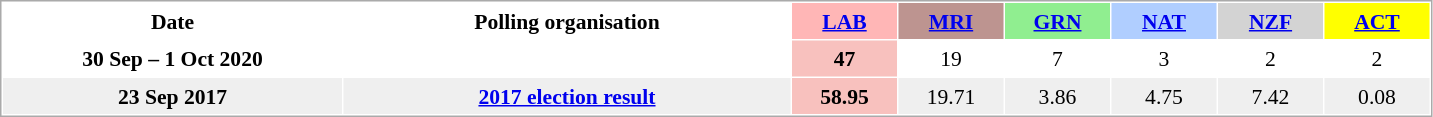<table cellpadding="5" cellspacing="1" style="font-size:90%; line-height:14px; text-align:center; border: 1px solid #aaa">
<tr>
<th style="width:15em;">Date</th>
<th style="width:20em;">Polling organisation</th>
<th style="background-color:#FFB6B6;width:60px"><a href='#'>LAB</a></th>
<th style="background-color:#BD9490;width:60px;"><a href='#'>MRI</a></th>
<th style="background-color:#90EE90;width:60px"><a href='#'>GRN</a></th>
<th style="background-color:#B0CEFF;width:60px"><a href='#'>NAT</a></th>
<th style="background-color:#D3D3D3;width:60px"><a href='#'>NZF</a></th>
<th style="background-color:#FFFF00;width:60px"><a href='#'>ACT</a></th>
</tr>
<tr>
<td><strong>30 Sep – 1 Oct 2020</strong></td>
<td></td>
<td style="background:#F8C1BE"><strong>47</strong></td>
<td>19</td>
<td>7</td>
<td>3</td>
<td>2</td>
<td>2</td>
</tr>
<tr style="background:#EFEFEF;">
<td><strong>23 Sep 2017</strong></td>
<td><strong><a href='#'>2017 election result</a></strong></td>
<td style="background:#F8C1BE"><strong>58.95</strong></td>
<td>19.71</td>
<td>3.86</td>
<td>4.75</td>
<td>7.42</td>
<td>0.08</td>
</tr>
</table>
